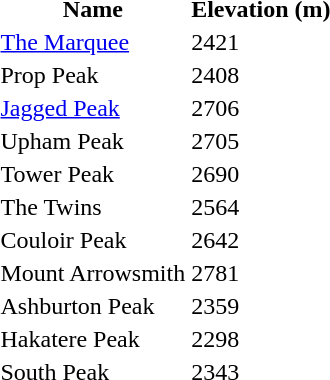<table>
<tr>
<th>Name</th>
<th>Elevation (m)</th>
</tr>
<tr>
<td><a href='#'>The Marquee</a></td>
<td>2421</td>
</tr>
<tr>
<td>Prop Peak</td>
<td>2408</td>
</tr>
<tr>
<td><a href='#'>Jagged Peak</a></td>
<td>2706</td>
</tr>
<tr>
<td>Upham Peak</td>
<td>2705</td>
</tr>
<tr>
<td>Tower Peak</td>
<td>2690</td>
</tr>
<tr>
<td>The Twins</td>
<td>2564</td>
</tr>
<tr>
<td>Couloir Peak</td>
<td>2642</td>
</tr>
<tr>
<td>Mount Arrowsmith</td>
<td>2781</td>
</tr>
<tr>
<td>Ashburton Peak</td>
<td>2359</td>
</tr>
<tr>
<td>Hakatere Peak</td>
<td>2298</td>
</tr>
<tr>
<td>South Peak</td>
<td>2343</td>
</tr>
</table>
